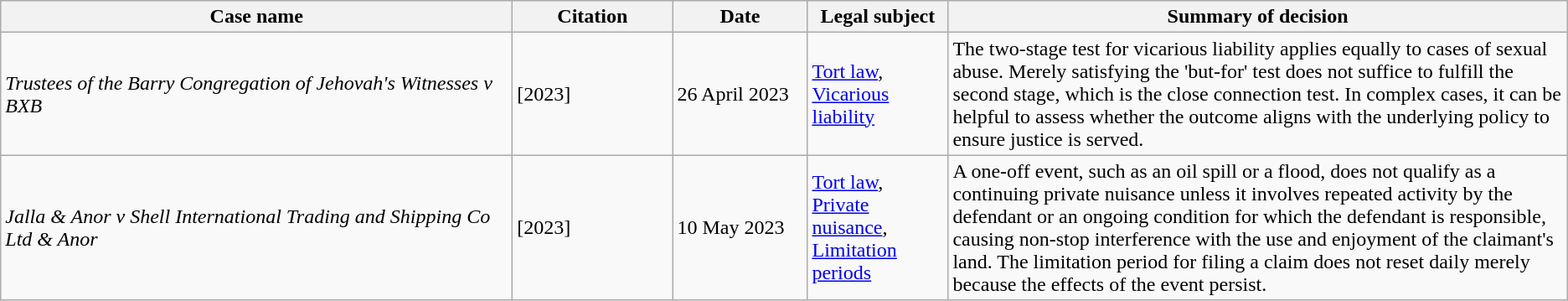<table class="wikitable">
<tr>
<th width=400>Case name</th>
<th width=120>Citation</th>
<th width=100>Date</th>
<th>Legal subject</th>
<th>Summary of decision</th>
</tr>
<tr>
<td><em>Trustees of the Barry Congregation of Jehovah's Witnesses v BXB</em></td>
<td>[2023] </td>
<td>26 April 2023</td>
<td><a href='#'>Tort law</a>, <a href='#'>Vicarious liability</a></td>
<td>The two-stage test for vicarious liability applies equally to cases of sexual abuse. Merely satisfying the 'but-for' test does not suffice to fulfill the second stage, which is the close connection test. In complex cases, it can be helpful to assess whether the outcome aligns with the underlying policy to ensure justice is served.</td>
</tr>
<tr>
<td><em>Jalla & Anor v Shell International Trading and Shipping Co Ltd & Anor</em></td>
<td>[2023] </td>
<td>10 May 2023</td>
<td><a href='#'>Tort law</a>, <a href='#'>Private nuisance</a>, <a href='#'>Limitation periods</a></td>
<td>A one-off event, such as an oil spill or a flood, does not qualify as a continuing private nuisance unless it involves repeated activity by the defendant or an ongoing condition for which the defendant is responsible, causing non-stop interference with the use and enjoyment of the claimant's land. The limitation period for filing a claim does not reset daily merely because the effects of the event persist.</td>
</tr>
</table>
